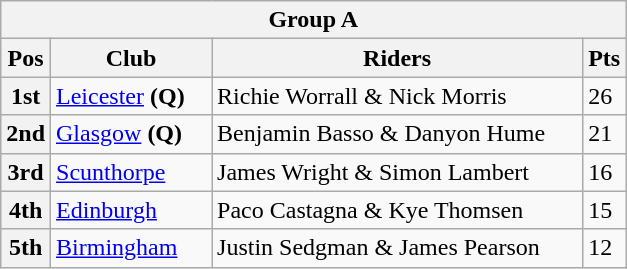<table class="wikitable">
<tr>
<th colspan="6">Group A</th>
</tr>
<tr>
<th width=20>Pos</th>
<th width=100>Club</th>
<th width=240>Riders</th>
<th width=20>Pts</th>
</tr>
<tr>
<th>1st</th>
<td><a href='#'>Leicester</a> <strong>(Q)</strong></td>
<td>Richie Worrall & Nick Morris</td>
<td>26</td>
</tr>
<tr>
<th>2nd</th>
<td><a href='#'>Glasgow</a> <strong>(Q)</strong></td>
<td>Benjamin Basso & Danyon Hume</td>
<td>21</td>
</tr>
<tr>
<th>3rd</th>
<td><a href='#'>Scunthorpe</a></td>
<td>James Wright & Simon Lambert</td>
<td>16</td>
</tr>
<tr>
<th>4th</th>
<td><a href='#'>Edinburgh</a></td>
<td>Paco Castagna & Kye Thomsen</td>
<td>15</td>
</tr>
<tr>
<th>5th</th>
<td><a href='#'>Birmingham</a></td>
<td>Justin Sedgman & James Pearson</td>
<td>12</td>
</tr>
</table>
